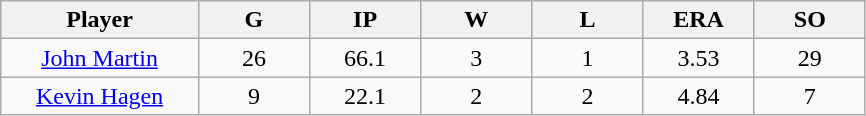<table class="wikitable sortable">
<tr>
<th bgcolor="#DDDDFF" width="16%">Player</th>
<th bgcolor="#DDDDFF" width="9%">G</th>
<th bgcolor="#DDDDFF" width="9%">IP</th>
<th bgcolor="#DDDDFF" width="9%">W</th>
<th bgcolor="#DDDDFF" width="9%">L</th>
<th bgcolor="#DDDDFF" width="9%">ERA</th>
<th bgcolor="#DDDDFF" width="9%">SO</th>
</tr>
<tr align=center>
<td><a href='#'>John Martin</a></td>
<td>26</td>
<td>66.1</td>
<td>3</td>
<td>1</td>
<td>3.53</td>
<td>29</td>
</tr>
<tr align=center>
<td><a href='#'>Kevin Hagen</a></td>
<td>9</td>
<td>22.1</td>
<td>2</td>
<td>2</td>
<td>4.84</td>
<td>7</td>
</tr>
</table>
